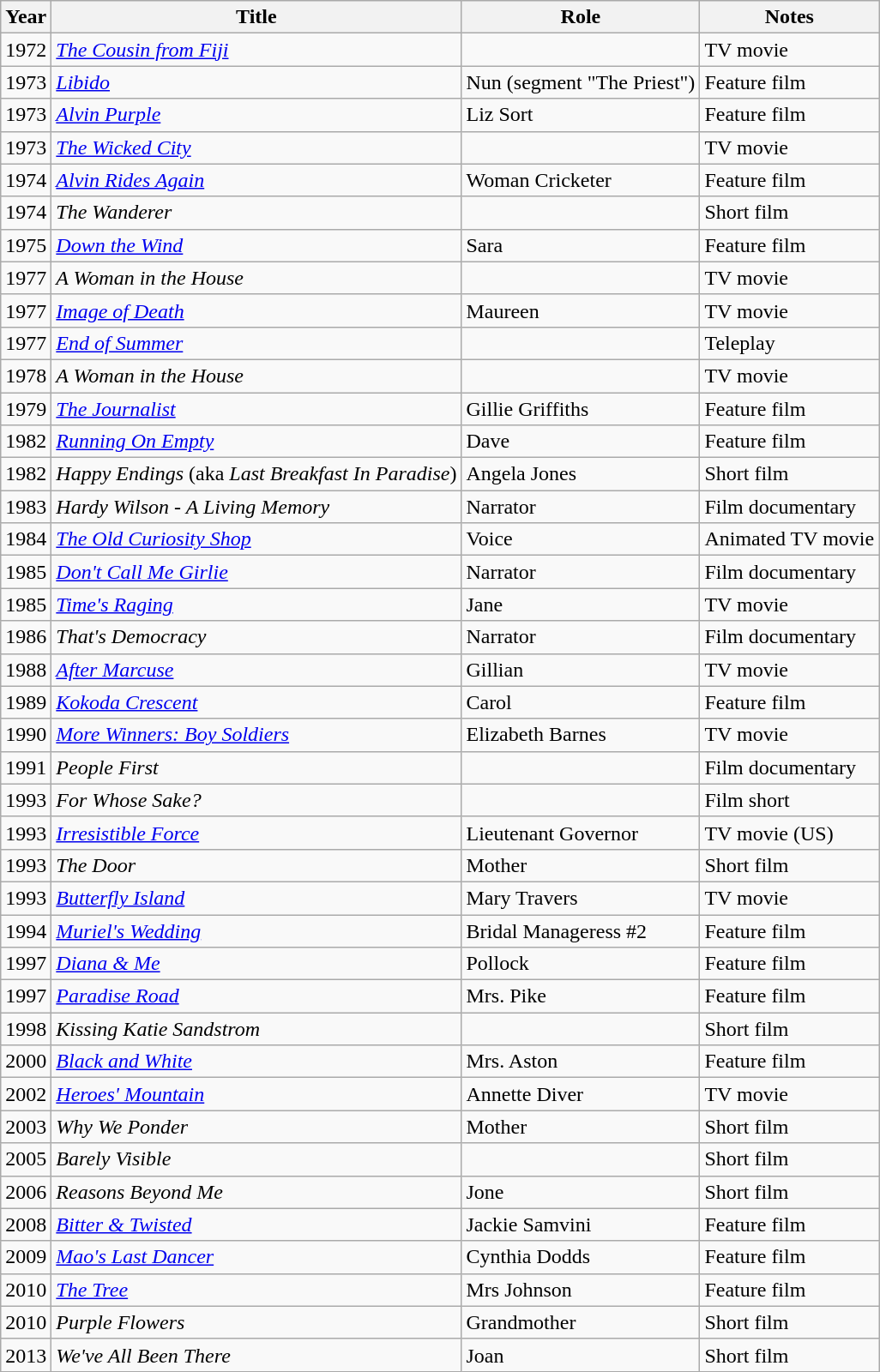<table class="wikitable">
<tr>
<th>Year</th>
<th>Title</th>
<th>Role</th>
<th>Notes</th>
</tr>
<tr>
<td>1972</td>
<td><em><a href='#'>The Cousin from Fiji</a></em></td>
<td></td>
<td>TV movie</td>
</tr>
<tr>
<td>1973</td>
<td><em><a href='#'>Libido</a></em></td>
<td>Nun (segment "The Priest")</td>
<td>Feature film</td>
</tr>
<tr>
<td>1973</td>
<td><em><a href='#'>Alvin Purple</a></em></td>
<td>Liz Sort</td>
<td>Feature film</td>
</tr>
<tr>
<td>1973</td>
<td><em><a href='#'>The Wicked City</a></em></td>
<td></td>
<td>TV movie</td>
</tr>
<tr>
<td>1974</td>
<td><em><a href='#'>Alvin Rides Again</a></em></td>
<td>Woman Cricketer</td>
<td>Feature film</td>
</tr>
<tr>
<td>1974</td>
<td><em>The Wanderer</em></td>
<td></td>
<td>Short film</td>
</tr>
<tr>
<td>1975</td>
<td><em><a href='#'>Down the Wind</a></em></td>
<td>Sara</td>
<td>Feature film</td>
</tr>
<tr>
<td>1977</td>
<td><em>A Woman in the House</em></td>
<td></td>
<td>TV movie</td>
</tr>
<tr>
<td>1977</td>
<td><em><a href='#'>Image of Death</a></em></td>
<td>Maureen</td>
<td>TV movie</td>
</tr>
<tr>
<td>1977</td>
<td><em><a href='#'>End of Summer</a></em></td>
<td></td>
<td>Teleplay</td>
</tr>
<tr>
<td>1978</td>
<td><em>A Woman in the House</em></td>
<td></td>
<td>TV movie</td>
</tr>
<tr>
<td>1979</td>
<td><em><a href='#'>The Journalist</a></em></td>
<td>Gillie Griffiths</td>
<td>Feature film</td>
</tr>
<tr>
<td>1982</td>
<td><em><a href='#'>Running On Empty</a></em></td>
<td>Dave</td>
<td>Feature film</td>
</tr>
<tr>
<td>1982</td>
<td><em>Happy Endings</em> (aka <em>Last Breakfast In Paradise</em>)</td>
<td>Angela Jones</td>
<td>Short film</td>
</tr>
<tr>
<td>1983</td>
<td><em>Hardy Wilson - A Living Memory</em></td>
<td>Narrator</td>
<td>Film documentary</td>
</tr>
<tr>
<td>1984</td>
<td><em><a href='#'>The Old Curiosity Shop</a></em></td>
<td>Voice</td>
<td>Animated TV movie</td>
</tr>
<tr>
<td>1985</td>
<td><em><a href='#'>Don't Call Me Girlie</a></em></td>
<td>Narrator</td>
<td>Film documentary</td>
</tr>
<tr>
<td>1985</td>
<td><em><a href='#'>Time's Raging</a></em></td>
<td>Jane</td>
<td>TV movie</td>
</tr>
<tr>
<td>1986</td>
<td><em>That's Democracy</em></td>
<td>Narrator</td>
<td>Film documentary</td>
</tr>
<tr>
<td>1988</td>
<td><em><a href='#'>After Marcuse</a></em></td>
<td>Gillian</td>
<td>TV movie</td>
</tr>
<tr>
<td>1989</td>
<td><em><a href='#'>Kokoda Crescent</a></em></td>
<td>Carol</td>
<td>Feature film</td>
</tr>
<tr>
<td>1990</td>
<td><em><a href='#'>More Winners: Boy Soldiers</a></em></td>
<td>Elizabeth Barnes</td>
<td>TV movie</td>
</tr>
<tr>
<td>1991</td>
<td><em>People First</em></td>
<td></td>
<td>Film documentary</td>
</tr>
<tr>
<td>1993</td>
<td><em>For Whose Sake?</em></td>
<td></td>
<td>Film short</td>
</tr>
<tr>
<td>1993</td>
<td><em><a href='#'>Irresistible Force</a></em></td>
<td>Lieutenant Governor</td>
<td>TV movie (US)</td>
</tr>
<tr>
<td>1993</td>
<td><em>The Door</em></td>
<td>Mother</td>
<td>Short film</td>
</tr>
<tr>
<td>1993</td>
<td><em><a href='#'>Butterfly Island</a></em></td>
<td>Mary Travers</td>
<td>TV movie</td>
</tr>
<tr>
<td>1994</td>
<td><em><a href='#'>Muriel's Wedding</a></em></td>
<td>Bridal Manageress #2</td>
<td>Feature film</td>
</tr>
<tr>
<td>1997</td>
<td><em><a href='#'>Diana & Me</a></em></td>
<td>Pollock</td>
<td>Feature film</td>
</tr>
<tr>
<td>1997</td>
<td><em><a href='#'>Paradise Road</a></em></td>
<td>Mrs. Pike</td>
<td>Feature film</td>
</tr>
<tr>
<td>1998</td>
<td><em>Kissing Katie Sandstrom</em></td>
<td></td>
<td>Short film</td>
</tr>
<tr>
<td>2000</td>
<td><em><a href='#'>Black and White</a></em></td>
<td>Mrs. Aston</td>
<td>Feature film</td>
</tr>
<tr>
<td>2002</td>
<td><em><a href='#'>Heroes' Mountain</a></em></td>
<td>Annette Diver</td>
<td>TV movie</td>
</tr>
<tr>
<td>2003</td>
<td><em>Why We Ponder</em></td>
<td>Mother</td>
<td>Short film</td>
</tr>
<tr>
<td>2005</td>
<td><em>Barely Visible</em></td>
<td></td>
<td>Short film</td>
</tr>
<tr>
<td>2006</td>
<td><em>Reasons Beyond Me</em></td>
<td>Jone</td>
<td>Short film</td>
</tr>
<tr>
<td>2008</td>
<td><em><a href='#'>Bitter & Twisted</a></em></td>
<td>Jackie Samvini</td>
<td>Feature film</td>
</tr>
<tr>
<td>2009</td>
<td><em><a href='#'>Mao's Last Dancer</a></em></td>
<td>Cynthia Dodds</td>
<td>Feature film</td>
</tr>
<tr>
<td>2010</td>
<td><em><a href='#'>The Tree</a></em></td>
<td>Mrs Johnson</td>
<td>Feature film</td>
</tr>
<tr>
<td>2010</td>
<td><em>Purple Flowers</em></td>
<td>Grandmother</td>
<td>Short film</td>
</tr>
<tr>
<td>2013</td>
<td><em>We've All Been There</em></td>
<td>Joan</td>
<td>Short film</td>
</tr>
</table>
